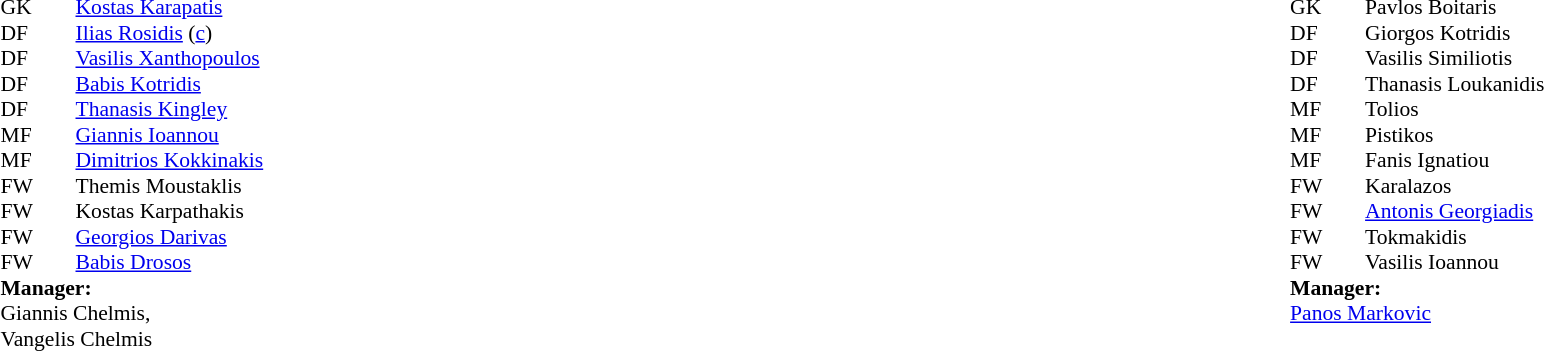<table width="100%">
<tr>
<td valign="top" width="50%"><br><table style="font-size: 90%" cellspacing="0" cellpadding="0">
<tr>
<th width="25"></th>
<th width="25"></th>
</tr>
<tr>
<td>GK</td>
<td></td>
<td> <a href='#'>Kostas Karapatis</a></td>
</tr>
<tr>
<td>DF</td>
<td></td>
<td> <a href='#'>Ilias Rosidis</a> (<a href='#'>c</a>)</td>
</tr>
<tr>
<td>DF</td>
<td></td>
<td> <a href='#'>Vasilis Xanthopoulos</a></td>
</tr>
<tr>
<td>DF</td>
<td></td>
<td> <a href='#'>Babis Kotridis</a></td>
</tr>
<tr>
<td>DF</td>
<td></td>
<td> <a href='#'>Thanasis Kingley</a></td>
</tr>
<tr>
<td>MF</td>
<td></td>
<td> <a href='#'>Giannis Ioannou</a></td>
</tr>
<tr>
<td>MF</td>
<td></td>
<td> <a href='#'>Dimitrios Kokkinakis</a></td>
</tr>
<tr>
<td>FW</td>
<td></td>
<td> Themis Moustaklis</td>
</tr>
<tr>
<td>FW</td>
<td></td>
<td> Kostas Karpathakis</td>
</tr>
<tr>
<td>FW</td>
<td></td>
<td> <a href='#'>Georgios Darivas</a></td>
</tr>
<tr>
<td>FW</td>
<td></td>
<td> <a href='#'>Babis Drosos</a></td>
</tr>
<tr>
<td colspan=4><strong>Manager:</strong></td>
</tr>
<tr>
<td colspan="4"> Giannis Chelmis,<br> Vangelis Chelmis</td>
</tr>
</table>
</td>
<td valign="top" width="50%"><br><table style="font-size: 90%" cellspacing="0" cellpadding="0" align="center">
<tr>
<th width="25"></th>
<th width="25"></th>
</tr>
<tr>
<td>GK</td>
<td></td>
<td> Pavlos Boitaris</td>
</tr>
<tr>
<td>DF</td>
<td></td>
<td> Giorgos Kotridis</td>
</tr>
<tr>
<td>DF</td>
<td></td>
<td> Vasilis Similiotis</td>
</tr>
<tr>
<td>DF</td>
<td></td>
<td> Thanasis Loukanidis</td>
</tr>
<tr>
<td>MF</td>
<td></td>
<td> Tolios</td>
</tr>
<tr>
<td>MF</td>
<td></td>
<td> Pistikos</td>
</tr>
<tr>
<td>MF</td>
<td></td>
<td> Fanis Ignatiou</td>
</tr>
<tr>
<td>FW</td>
<td></td>
<td> Karalazos</td>
</tr>
<tr>
<td>FW</td>
<td></td>
<td> <a href='#'>Antonis Georgiadis</a></td>
</tr>
<tr>
<td>FW</td>
<td></td>
<td> Tokmakidis</td>
</tr>
<tr>
<td>FW</td>
<td></td>
<td> Vasilis Ioannou</td>
</tr>
<tr>
<td colspan=4><strong>Manager:</strong></td>
</tr>
<tr>
<td colspan="4"> <a href='#'>Panos Markovic</a></td>
</tr>
</table>
</td>
</tr>
</table>
